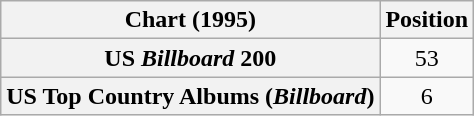<table class="wikitable sortable plainrowheaders" style="text-align:center">
<tr>
<th scope="col">Chart (1995)</th>
<th scope="col">Position</th>
</tr>
<tr>
<th scope="row">US <em>Billboard</em> 200</th>
<td>53</td>
</tr>
<tr>
<th scope="row">US Top Country Albums (<em>Billboard</em>)</th>
<td>6</td>
</tr>
</table>
